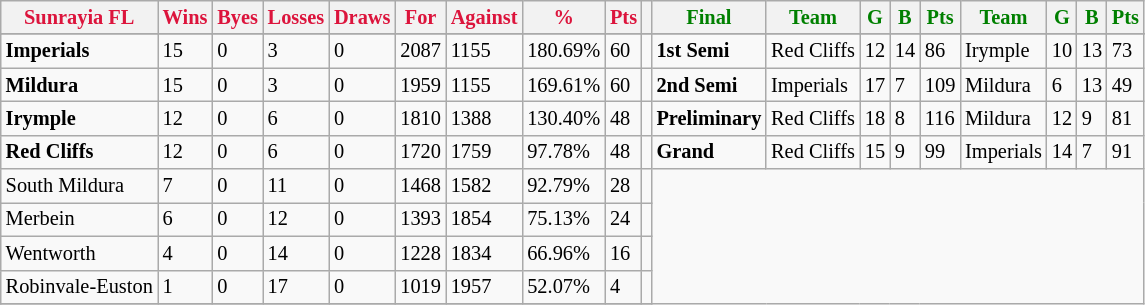<table style="font-size: 85%; text-align: left;" class="wikitable">
<tr>
<th style="color:crimson">Sunrayia FL</th>
<th style="color:crimson">Wins</th>
<th style="color:crimson">Byes</th>
<th style="color:crimson">Losses</th>
<th style="color:crimson">Draws</th>
<th style="color:crimson">For</th>
<th style="color:crimson">Against</th>
<th style="color:crimson">%</th>
<th style="color:crimson">Pts</th>
<th></th>
<th style="color:green">Final</th>
<th style="color:green">Team</th>
<th style="color:green">G</th>
<th style="color:green">B</th>
<th style="color:green">Pts</th>
<th style="color:green">Team</th>
<th style="color:green">G</th>
<th style="color:green">B</th>
<th style="color:green">Pts</th>
</tr>
<tr>
</tr>
<tr>
</tr>
<tr>
<td><strong>	Imperials	</strong></td>
<td>15</td>
<td>0</td>
<td>3</td>
<td>0</td>
<td>2087</td>
<td>1155</td>
<td>180.69%</td>
<td>60</td>
<td></td>
<td><strong>1st Semi</strong></td>
<td>Red Cliffs</td>
<td>12</td>
<td>14</td>
<td>86</td>
<td>Irymple</td>
<td>10</td>
<td>13</td>
<td>73</td>
</tr>
<tr>
<td><strong>	Mildura	</strong></td>
<td>15</td>
<td>0</td>
<td>3</td>
<td>0</td>
<td>1959</td>
<td>1155</td>
<td>169.61%</td>
<td>60</td>
<td></td>
<td><strong>2nd Semi</strong></td>
<td>Imperials</td>
<td>17</td>
<td>7</td>
<td>109</td>
<td>Mildura</td>
<td>6</td>
<td>13</td>
<td>49</td>
</tr>
<tr>
<td><strong>	Irymple	</strong></td>
<td>12</td>
<td>0</td>
<td>6</td>
<td>0</td>
<td>1810</td>
<td>1388</td>
<td>130.40%</td>
<td>48</td>
<td></td>
<td><strong>Preliminary</strong></td>
<td>Red Cliffs</td>
<td>18</td>
<td>8</td>
<td>116</td>
<td>Mildura</td>
<td>12</td>
<td>9</td>
<td>81</td>
</tr>
<tr>
<td><strong>	Red Cliffs	</strong></td>
<td>12</td>
<td>0</td>
<td>6</td>
<td>0</td>
<td>1720</td>
<td>1759</td>
<td>97.78%</td>
<td>48</td>
<td></td>
<td><strong>Grand</strong></td>
<td>Red Cliffs</td>
<td>15</td>
<td>9</td>
<td>99</td>
<td>Imperials</td>
<td>14</td>
<td>7</td>
<td>91</td>
</tr>
<tr>
<td>South Mildura</td>
<td>7</td>
<td>0</td>
<td>11</td>
<td>0</td>
<td>1468</td>
<td>1582</td>
<td>92.79%</td>
<td>28</td>
<td></td>
</tr>
<tr>
<td>Merbein</td>
<td>6</td>
<td>0</td>
<td>12</td>
<td>0</td>
<td>1393</td>
<td>1854</td>
<td>75.13%</td>
<td>24</td>
<td></td>
</tr>
<tr>
<td>Wentworth</td>
<td>4</td>
<td>0</td>
<td>14</td>
<td>0</td>
<td>1228</td>
<td>1834</td>
<td>66.96%</td>
<td>16</td>
<td></td>
</tr>
<tr>
<td>Robinvale-Euston</td>
<td>1</td>
<td>0</td>
<td>17</td>
<td>0</td>
<td>1019</td>
<td>1957</td>
<td>52.07%</td>
<td>4</td>
<td></td>
</tr>
<tr>
</tr>
</table>
